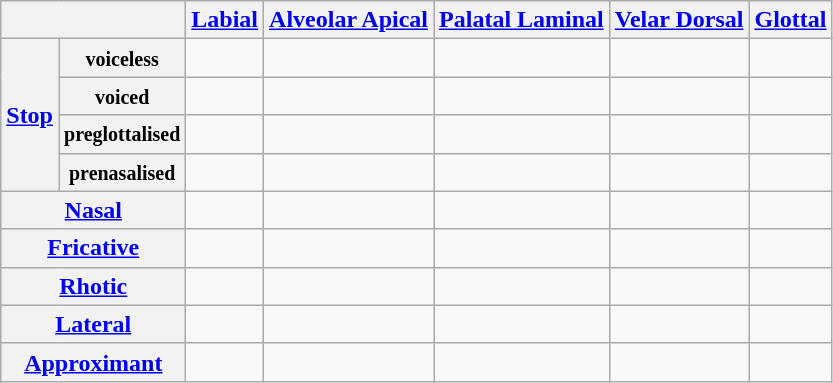<table class="wikitable" style="text-align:center;">
<tr>
<th colspan="2"></th>
<th><a href='#'>Labial</a></th>
<th><a href='#'>Alveolar Apical</a></th>
<th><a href='#'>Palatal Laminal</a></th>
<th><a href='#'>Velar Dorsal</a></th>
<th><a href='#'>Glottal</a></th>
</tr>
<tr>
<th rowspan="4"><a href='#'>Stop</a></th>
<th><small>voiceless</small></th>
<td></td>
<td></td>
<td></td>
<td></td>
<td></td>
</tr>
<tr>
<th><small>voiced</small></th>
<td></td>
<td></td>
<td></td>
<td></td>
<td></td>
</tr>
<tr>
<th><small>preglottalised</small></th>
<td></td>
<td></td>
<td></td>
<td></td>
<td></td>
</tr>
<tr>
<th><small>prenasalised</small></th>
<td></td>
<td></td>
<td></td>
<td></td>
<td></td>
</tr>
<tr>
<th colspan="2"><a href='#'>Nasal</a></th>
<td></td>
<td></td>
<td></td>
<td></td>
<td></td>
</tr>
<tr>
<th colspan="2"><a href='#'>Fricative</a></th>
<td></td>
<td></td>
<td></td>
<td></td>
<td></td>
</tr>
<tr>
<th colspan="2"><a href='#'>Rhotic</a></th>
<td></td>
<td></td>
<td></td>
<td></td>
<td></td>
</tr>
<tr>
<th colspan="2"><a href='#'>Lateral</a></th>
<td></td>
<td></td>
<td></td>
<td></td>
<td></td>
</tr>
<tr>
<th colspan="2"><a href='#'>Approximant</a></th>
<td></td>
<td></td>
<td></td>
<td></td>
<td></td>
</tr>
</table>
